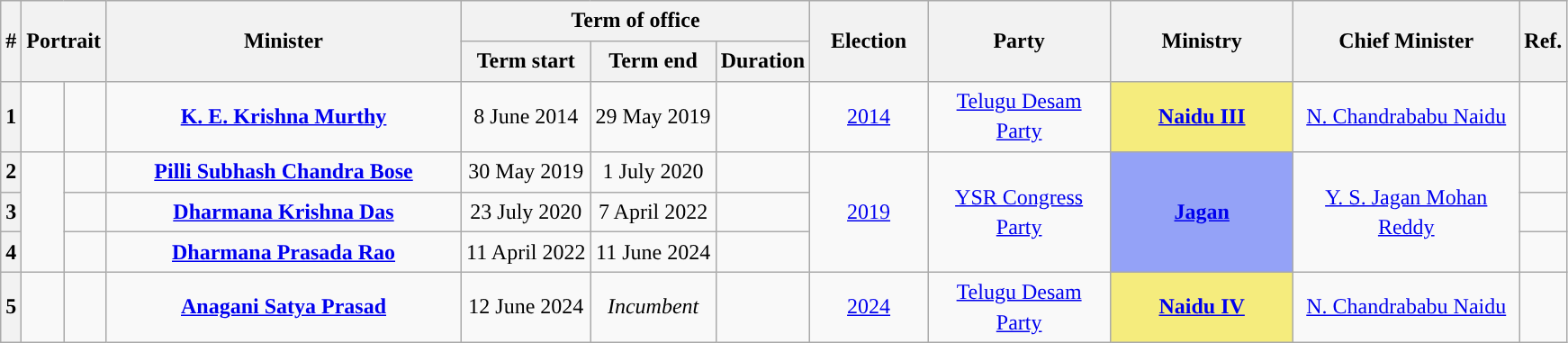<table class="wikitable" style="line-height:1.4em; text-align:center">
<tr>
<th rowspan=2>#</th>
<th rowspan=2 colspan="2">Portrait</th>
<th rowspan=2 style="width:16em">Minister<br></th>
<th colspan="3">Term of office</th>
<th rowspan=2 style="width:5em">Election<br></th>
<th rowspan=2 style="width:8em">Party</th>
<th rowspan=2 style="width:8em">Ministry</th>
<th rowspan=2 style="width:10em">Chief Minister</th>
<th rowspan=2>Ref.</th>
</tr>
<tr>
<th>Term start</th>
<th>Term end</th>
<th>Duration</th>
</tr>
<tr>
<th>1</th>
<td></td>
<td></td>
<td><strong><a href='#'>K. E. Krishna Murthy</a></strong><br></td>
<td>8 June 2014</td>
<td>29 May 2019</td>
<td><strong></strong></td>
<td><a href='#'>2014</a><br></td>
<td><a href='#'>Telugu Desam Party</a></td>
<td bgcolor="#F5EC7D"><strong><a href='#'>Naidu III</a></strong></td>
<td><a href='#'>N. Chandrababu Naidu</a></td>
<td></td>
</tr>
<tr>
<th>2</th>
<td rowspan=3></td>
<td></td>
<td><strong><a href='#'>Pilli Subhash Chandra Bose</a></strong><br></td>
<td>30 May 2019</td>
<td>1 July 2020</td>
<td><strong></strong></td>
<td rowspan=3><a href='#'>2019</a><br></td>
<td rowspan="3"><a href='#'>YSR Congress Party</a></td>
<td rowspan=3 bgcolor="#94A2F7"><strong><a href='#'>Jagan</a></strong></td>
<td rowspan="3"><a href='#'>Y. S. Jagan Mohan Reddy</a></td>
<td></td>
</tr>
<tr>
<th>3</th>
<td></td>
<td><strong><a href='#'>Dharmana Krishna Das</a></strong><br></td>
<td>23 July 2020</td>
<td>7 April 2022</td>
<td><strong></strong></td>
<td></td>
</tr>
<tr>
<th>4</th>
<td></td>
<td><strong><a href='#'>Dharmana Prasada Rao</a></strong><br></td>
<td>11 April 2022</td>
<td>11 June 2024</td>
<td><strong></strong></td>
<td></td>
</tr>
<tr>
<th>5</th>
<td></td>
<td></td>
<td><strong><a href='#'>Anagani Satya Prasad</a></strong><br></td>
<td>12 June 2024</td>
<td><em>Incumbent</em></td>
<td><strong></strong></td>
<td><a href='#'>2024</a><br></td>
<td><a href='#'>Telugu Desam Party</a></td>
<td bgcolor="#F5EC7D"><strong><a href='#'>Naidu IV</a></strong></td>
<td><a href='#'>N. Chandrababu Naidu</a></td>
<td></td>
</tr>
</table>
